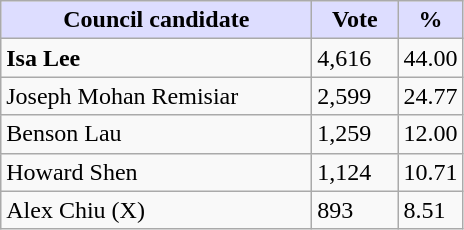<table class="wikitable">
<tr>
<th style="background:#ddf; width:200px;">Council candidate</th>
<th style="background:#ddf; width:50px;">Vote</th>
<th style="background:#ddf; width:30px;">%</th>
</tr>
<tr>
<td><strong>Isa Lee</strong></td>
<td>4,616</td>
<td>44.00</td>
</tr>
<tr>
<td>Joseph Mohan Remisiar</td>
<td>2,599</td>
<td>24.77</td>
</tr>
<tr>
<td>Benson Lau</td>
<td>1,259</td>
<td>12.00</td>
</tr>
<tr>
<td>Howard Shen</td>
<td>1,124</td>
<td>10.71</td>
</tr>
<tr>
<td>Alex Chiu (X)</td>
<td>893</td>
<td>8.51</td>
</tr>
</table>
